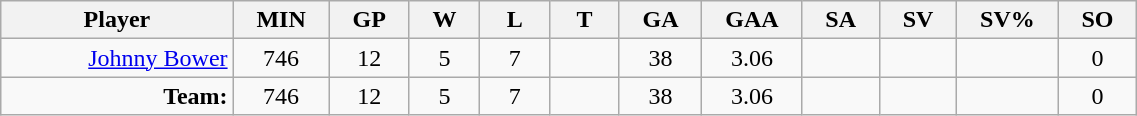<table class="wikitable sortable" width="60%">
<tr>
<th bgcolor="#DDDDFF" width="10%">Player</th>
<th width="3%" bgcolor="#DDDDFF">MIN</th>
<th width="3%" bgcolor="#DDDDFF">GP</th>
<th width="3%" bgcolor="#DDDDFF">W</th>
<th width="3%" bgcolor="#DDDDFF">L</th>
<th width="3%" bgcolor="#DDDDFF">T</th>
<th width="3%" bgcolor="#DDDDFF">GA</th>
<th width="3%" bgcolor="#DDDDFF">GAA</th>
<th width="3%" bgcolor="#DDDDFF">SA</th>
<th width="3%" bgcolor="#DDDDFF">SV</th>
<th width="3%" bgcolor="#DDDDFF">SV%</th>
<th width="3%" bgcolor="#DDDDFF">SO</th>
</tr>
<tr align="center">
<td align="right"><a href='#'>Johnny Bower</a></td>
<td>746</td>
<td>12</td>
<td>5</td>
<td>7</td>
<td></td>
<td>38</td>
<td>3.06</td>
<td></td>
<td></td>
<td></td>
<td>0</td>
</tr>
<tr align="center">
<td align="right"><strong>Team:</strong></td>
<td>746</td>
<td>12</td>
<td>5</td>
<td>7</td>
<td></td>
<td>38</td>
<td>3.06</td>
<td></td>
<td></td>
<td></td>
<td>0</td>
</tr>
</table>
